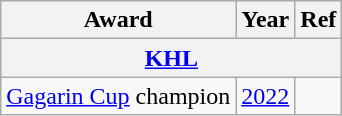<table class="wikitable">
<tr>
<th>Award</th>
<th>Year</th>
<th>Ref</th>
</tr>
<tr>
<th colspan="3"><a href='#'>KHL</a></th>
</tr>
<tr>
<td><a href='#'>Gagarin Cup</a> champion</td>
<td><a href='#'>2022</a></td>
<td></td>
</tr>
</table>
